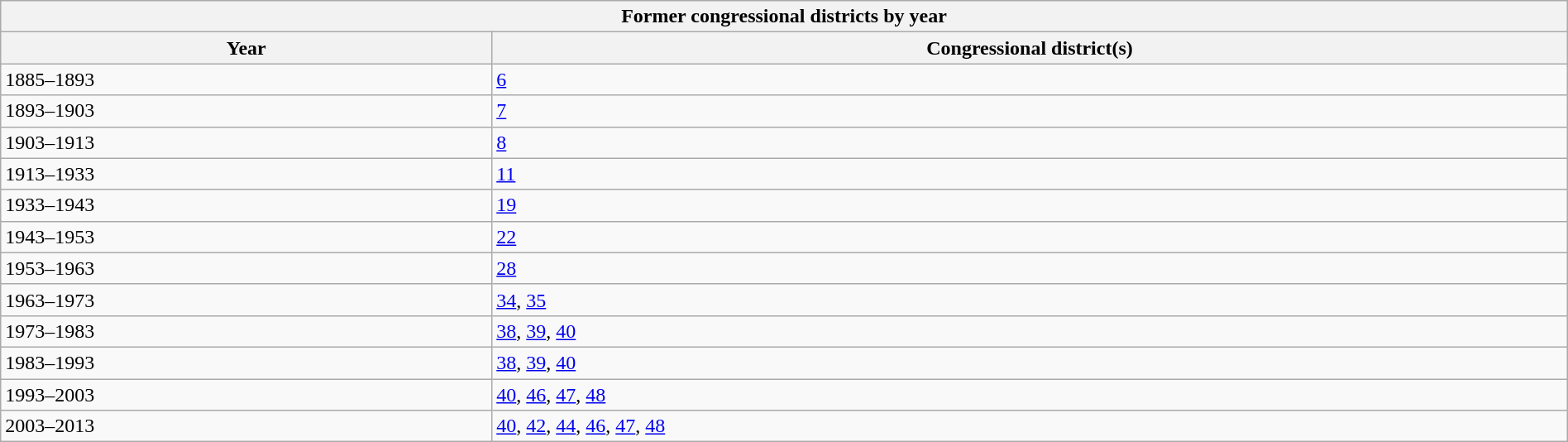<table class="wikitable collapsible collapsed sortable" style="width: 100%;">
<tr>
<th colspan="2">Former congressional districts by year</th>
</tr>
<tr>
<th>Year</th>
<th data-sort-type="number">Congressional district(s)</th>
</tr>
<tr>
<td>1885–1893</td>
<td><a href='#'>6</a></td>
</tr>
<tr>
<td>1893–1903</td>
<td><a href='#'>7</a></td>
</tr>
<tr>
<td>1903–1913</td>
<td><a href='#'>8</a></td>
</tr>
<tr>
<td>1913–1933</td>
<td><a href='#'>11</a></td>
</tr>
<tr>
<td>1933–1943</td>
<td><a href='#'>19</a></td>
</tr>
<tr>
<td>1943–1953</td>
<td><a href='#'>22</a></td>
</tr>
<tr>
<td>1953–1963</td>
<td><a href='#'>28</a></td>
</tr>
<tr>
<td>1963–1973</td>
<td><a href='#'>34</a>, <a href='#'>35</a></td>
</tr>
<tr>
<td>1973–1983</td>
<td><a href='#'>38</a>, <a href='#'>39</a>, <a href='#'>40</a></td>
</tr>
<tr>
<td>1983–1993</td>
<td><a href='#'>38</a>, <a href='#'>39</a>, <a href='#'>40</a></td>
</tr>
<tr>
<td>1993–2003</td>
<td><a href='#'>40</a>, <a href='#'>46</a>, <a href='#'>47</a>, <a href='#'>48</a></td>
</tr>
<tr>
<td>2003–2013</td>
<td><a href='#'>40</a>, <a href='#'>42</a>, <a href='#'>44</a>, <a href='#'>46</a>, <a href='#'>47</a>, <a href='#'>48</a></td>
</tr>
</table>
